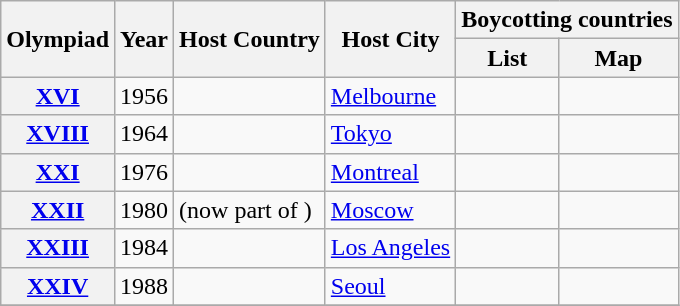<table class="wikitable">
<tr>
<th scope="col" rowspan="2">Olympiad</th>
<th scope="col" rowspan="2">Year</th>
<th scope="col" rowspan="2">Host Country</th>
<th scope="col" rowspan="2">Host City</th>
<th scope="col" colspan="2">Boycotting countries</th>
</tr>
<tr>
<th scope="col">List</th>
<th scope="col">Map</th>
</tr>
<tr>
<th scope="row"><a href='#'>XVI</a></th>
<td>1956</td>
<td></td>
<td><a href='#'>Melbourne</a></td>
<td></td>
<td></td>
</tr>
<tr>
<th scope="row"><a href='#'>XVIII</a></th>
<td>1964</td>
<td></td>
<td><a href='#'>Tokyo</a></td>
<td></td>
<td></td>
</tr>
<tr>
<th scope="row"><a href='#'>XXI</a></th>
<td>1976</td>
<td></td>
<td><a href='#'>Montreal</a></td>
<td></td>
<td></td>
</tr>
<tr>
<th scope="row"><a href='#'>XXII</a></th>
<td>1980</td>
<td> (now part of )</td>
<td><a href='#'>Moscow</a></td>
<td></td>
<td></td>
</tr>
<tr>
<th scope="row"><a href='#'>XXIII</a></th>
<td>1984</td>
<td></td>
<td><a href='#'>Los Angeles</a></td>
<td></td>
<td></td>
</tr>
<tr>
<th scope="row"><a href='#'>XXIV</a></th>
<td>1988</td>
<td></td>
<td><a href='#'>Seoul</a></td>
<td></td>
<td></td>
</tr>
<tr>
</tr>
</table>
